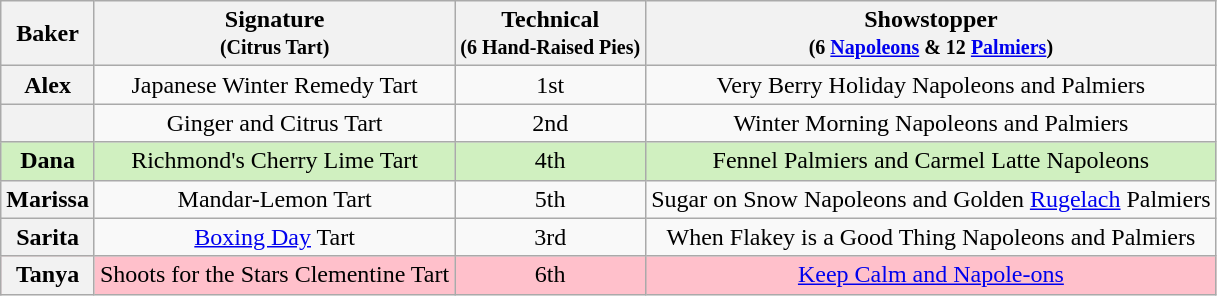<table class="wikitable sortable" style="text-align:center;">
<tr>
<th scope="col">Baker</th>
<th scope="col" class="unsortable">Signature<br><small>(Citrus Tart)</small></th>
<th scope="col">Technical<br><small>(6 Hand-Raised Pies)</small></th>
<th scope="col" class="unsortable">Showstopper<br><small>(6 <a href='#'>Napoleons</a> & 12 <a href='#'>Palmiers</a>)</small></th>
</tr>
<tr>
<th scope="row">Alex</th>
<td>Japanese Winter Remedy Tart</td>
<td>1st</td>
<td>Very Berry Holiday Napoleons and Palmiers</td>
</tr>
<tr>
<th scope="row"></th>
<td>Ginger and Citrus Tart</td>
<td>2nd</td>
<td>Winter Morning Napoleons and Palmiers</td>
</tr>
<tr style="background:#d0f0c0;">
<th scope="row" style="background:#d0f0c0;">Dana</th>
<td>Richmond's Cherry Lime Tart</td>
<td>4th</td>
<td>Fennel Palmiers and Carmel Latte Napoleons</td>
</tr>
<tr>
<th scope="row">Marissa</th>
<td>Mandar-Lemon Tart</td>
<td>5th</td>
<td>Sugar on Snow Napoleons and Golden <a href='#'>Rugelach</a> Palmiers</td>
</tr>
<tr>
<th scope="row">Sarita</th>
<td><a href='#'>Boxing Day</a> Tart</td>
<td>3rd</td>
<td>When Flakey is a Good Thing Napoleons and Palmiers</td>
</tr>
<tr bgcolor=pink>
<th scope="row">Tanya</th>
<td>Shoots for the Stars Clementine Tart</td>
<td>6th</td>
<td><a href='#'>Keep Calm and Napole-ons</a></td>
</tr>
</table>
